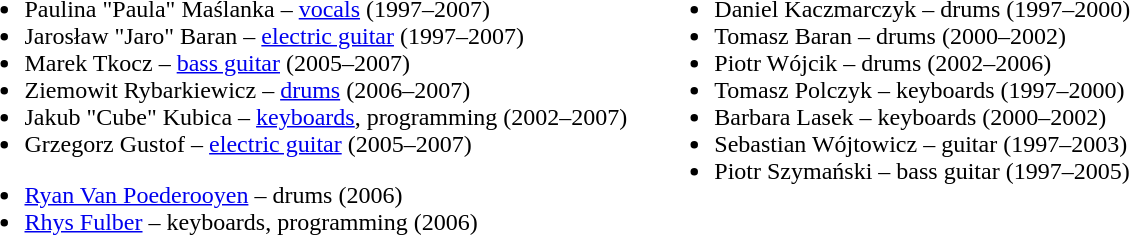<table>
<tr>
<td valign="top"><br><ul><li>Paulina "Paula" Maślanka – <a href='#'>vocals</a> (1997–2007)</li><li>Jarosław "Jaro" Baran – <a href='#'>electric guitar</a> (1997–2007)</li><li>Marek Tkocz – <a href='#'>bass guitar</a> (2005–2007)</li><li>Ziemowit Rybarkiewicz – <a href='#'>drums</a> (2006–2007)</li><li>Jakub "Cube" Kubica – <a href='#'>keyboards</a>, programming (2002–2007)</li><li>Grzegorz Gustof – <a href='#'>electric guitar</a> (2005–2007)</li></ul><ul><li><a href='#'>Ryan Van Poederooyen</a> – drums (2006)</li><li><a href='#'>Rhys Fulber</a> – keyboards, programming (2006)</li></ul></td>
<td width="10"></td>
<td valign="top"><br><ul><li>Daniel Kaczmarczyk – drums (1997–2000)</li><li>Tomasz Baran – drums (2000–2002)</li><li>Piotr Wójcik – drums (2002–2006)</li><li>Tomasz Polczyk – keyboards (1997–2000)</li><li>Barbara Lasek – keyboards (2000–2002)</li><li>Sebastian Wójtowicz – guitar (1997–2003)</li><li>Piotr Szymański – bass guitar (1997–2005)</li></ul></td>
</tr>
</table>
